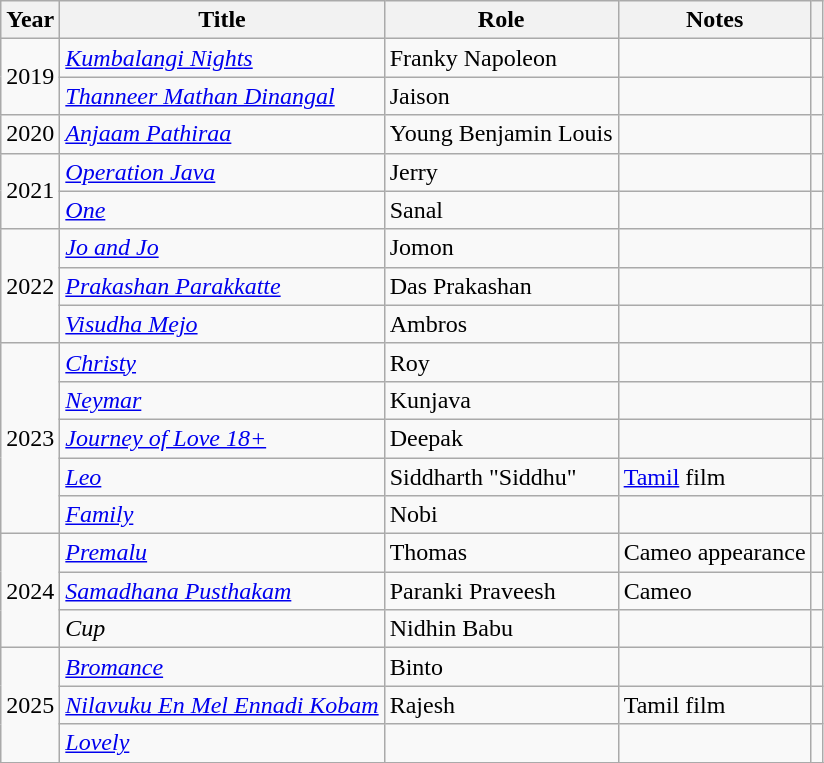<table class="wikitable sortable">
<tr>
<th>Year</th>
<th>Title</th>
<th>Role</th>
<th class="unsortable">Notes</th>
<th></th>
</tr>
<tr>
<td rowspan=2>2019</td>
<td><em><a href='#'>Kumbalangi Nights</a></em></td>
<td>Franky Napoleon</td>
<td></td>
<td></td>
</tr>
<tr>
<td><em><a href='#'>Thanneer Mathan Dinangal</a></em></td>
<td>Jaison</td>
<td></td>
<td></td>
</tr>
<tr>
<td>2020</td>
<td><em><a href='#'>Anjaam Pathiraa</a></em></td>
<td>Young Benjamin Louis</td>
<td></td>
<td></td>
</tr>
<tr>
<td rowspan=2>2021</td>
<td><em><a href='#'>Operation Java</a></em></td>
<td>Jerry</td>
<td></td>
<td></td>
</tr>
<tr>
<td><em><a href='#'>One</a></em></td>
<td>Sanal</td>
<td></td>
<td></td>
</tr>
<tr>
<td rowspan=3>2022</td>
<td><em><a href='#'>Jo and Jo</a></em></td>
<td>Jomon</td>
<td></td>
<td></td>
</tr>
<tr>
<td><em><a href='#'>Prakashan Parakkatte</a></em></td>
<td>Das Prakashan</td>
<td></td>
<td></td>
</tr>
<tr>
<td><em><a href='#'>Visudha Mejo</a></em></td>
<td>Ambros</td>
<td></td>
<td></td>
</tr>
<tr>
<td rowspan="5">2023</td>
<td><em><a href='#'>Christy</a></em></td>
<td>Roy</td>
<td></td>
<td></td>
</tr>
<tr>
<td><em><a href='#'>Neymar</a></em></td>
<td>Kunjava</td>
<td></td>
<td></td>
</tr>
<tr>
<td><em><a href='#'>Journey of Love 18+</a></em></td>
<td>Deepak</td>
<td></td>
<td></td>
</tr>
<tr>
<td><em><a href='#'>Leo</a></em></td>
<td>Siddharth  "Siddhu"</td>
<td><a href='#'>Tamil</a> film</td>
<td></td>
</tr>
<tr>
<td><em><a href='#'>Family</a></em></td>
<td>Nobi</td>
<td></td>
<td></td>
</tr>
<tr>
<td rowspan=3>2024</td>
<td><em><a href='#'>Premalu</a></em></td>
<td>Thomas</td>
<td>Cameo appearance</td>
<td></td>
</tr>
<tr>
<td><em><a href='#'>Samadhana Pusthakam</a></em></td>
<td>Paranki Praveesh</td>
<td>Cameo</td>
<td></td>
</tr>
<tr>
<td><em>Cup</em></td>
<td>Nidhin Babu</td>
<td></td>
<td></td>
</tr>
<tr>
<td rowspan=3>2025</td>
<td><em><a href='#'>Bromance</a></em></td>
<td>Binto</td>
<td></td>
<td></td>
</tr>
<tr>
<td><em><a href='#'>Nilavuku En Mel Ennadi Kobam</a></em></td>
<td>Rajesh</td>
<td>Tamil film</td>
<td></td>
</tr>
<tr>
<td><em><a href='#'>Lovely</a></em></td>
<td></td>
<td></td>
<td></td>
</tr>
<tr>
</tr>
</table>
